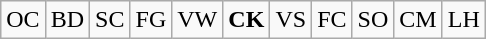<table class="wikitable">
<tr style="text-align:center;">
<td>OC</td>
<td>BD</td>
<td>SC</td>
<td>FG</td>
<td>VW</td>
<td><strong>CK</strong></td>
<td>VS</td>
<td>FC</td>
<td>SO</td>
<td>CM</td>
<td>LH</td>
</tr>
</table>
